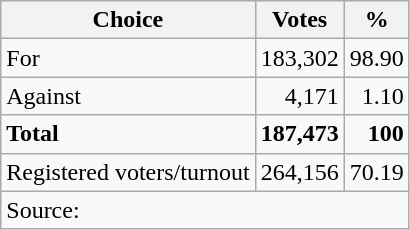<table class=wikitable style=text-align:right>
<tr>
<th>Choice</th>
<th>Votes</th>
<th>%</th>
</tr>
<tr>
<td align=left>For</td>
<td>183,302</td>
<td>98.90</td>
</tr>
<tr>
<td align=left>Against</td>
<td>4,171</td>
<td>1.10</td>
</tr>
<tr>
<td align=left><strong>Total</strong></td>
<td><strong>187,473</strong></td>
<td><strong>100</strong></td>
</tr>
<tr>
<td align=left>Registered voters/turnout</td>
<td>264,156</td>
<td>70.19</td>
</tr>
<tr>
<td align=left colspan=4>Source: </td>
</tr>
</table>
